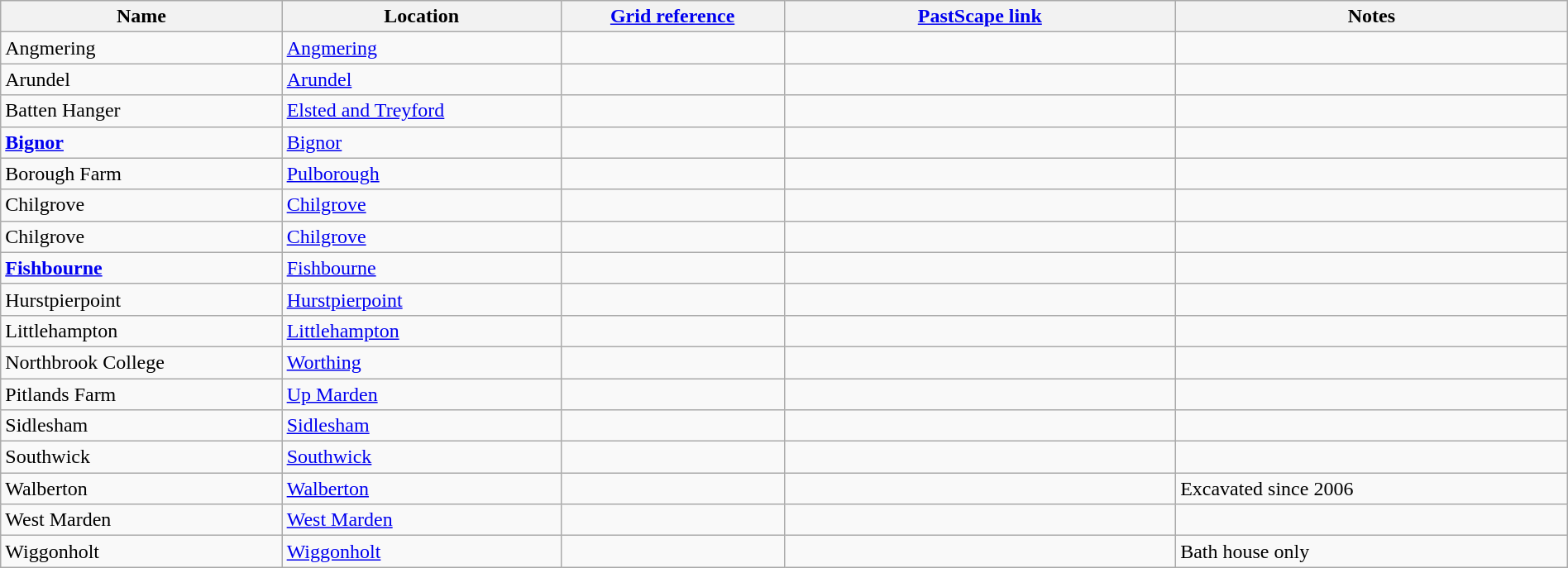<table class="wikitable sortable" border="1" style="width: 100%">
<tr>
<th scope="col">Name</th>
<th scope="col">Location</th>
<th scope="col"><a href='#'>Grid reference</a></th>
<th scope="col" class="unsortable" width="25%"><a href='#'>PastScape link</a></th>
<th scope="col" class="unsortable" width="25%">Notes</th>
</tr>
<tr>
<td>Angmering</td>
<td><a href='#'>Angmering</a></td>
<td></td>
<td></td>
<td></td>
</tr>
<tr>
<td>Arundel</td>
<td><a href='#'>Arundel</a></td>
<td></td>
<td></td>
<td></td>
</tr>
<tr>
<td>Batten Hanger</td>
<td><a href='#'>Elsted and Treyford</a></td>
<td></td>
<td></td>
<td></td>
</tr>
<tr>
<td><strong><a href='#'>Bignor</a></strong></td>
<td><a href='#'>Bignor</a></td>
<td></td>
<td></td>
<td></td>
</tr>
<tr>
<td>Borough Farm</td>
<td><a href='#'>Pulborough</a></td>
<td></td>
<td></td>
<td></td>
</tr>
<tr>
<td>Chilgrove</td>
<td><a href='#'>Chilgrove</a></td>
<td></td>
<td></td>
<td></td>
</tr>
<tr>
<td>Chilgrove</td>
<td><a href='#'>Chilgrove</a></td>
<td></td>
<td></td>
<td></td>
</tr>
<tr>
<td><strong><a href='#'>Fishbourne</a></strong></td>
<td><a href='#'>Fishbourne</a></td>
<td></td>
<td></td>
<td></td>
</tr>
<tr>
<td>Hurstpierpoint</td>
<td><a href='#'>Hurstpierpoint</a></td>
<td></td>
<td></td>
<td></td>
</tr>
<tr>
<td>Littlehampton</td>
<td><a href='#'>Littlehampton</a></td>
<td></td>
<td></td>
<td></td>
</tr>
<tr>
<td>Northbrook College</td>
<td><a href='#'>Worthing</a></td>
<td></td>
<td></td>
<td></td>
</tr>
<tr>
<td>Pitlands Farm</td>
<td><a href='#'>Up Marden</a></td>
<td></td>
<td></td>
<td></td>
</tr>
<tr>
<td>Sidlesham</td>
<td><a href='#'>Sidlesham</a></td>
<td></td>
<td></td>
<td></td>
</tr>
<tr>
<td>Southwick</td>
<td><a href='#'>Southwick</a></td>
<td></td>
<td></td>
<td></td>
</tr>
<tr>
<td>Walberton</td>
<td><a href='#'>Walberton</a></td>
<td></td>
<td></td>
<td>Excavated since 2006</td>
</tr>
<tr>
<td>West Marden</td>
<td><a href='#'>West Marden</a></td>
<td></td>
<td></td>
<td></td>
</tr>
<tr>
<td>Wiggonholt</td>
<td><a href='#'>Wiggonholt</a></td>
<td></td>
<td></td>
<td>Bath house only</td>
</tr>
</table>
